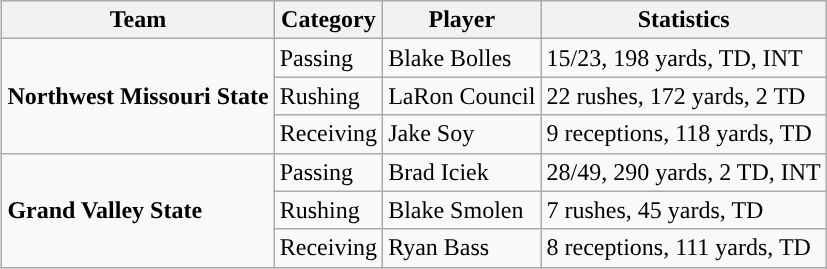<table class="wikitable" style="float: right;">
<tr>
<th>Team</th>
<th>Category</th>
<th>Player</th>
<th>Statistics</th>
</tr>
<tr>
<td rowspan=3><strong>Northwest Missouri State</strong></td>
<td>Passing</td>
<td>Blake Bolles</td>
<td>15/23, 198 yards, TD, INT</td>
</tr>
<tr>
<td>Rushing</td>
<td>LaRon Council</td>
<td>22 rushes, 172 yards, 2 TD</td>
</tr>
<tr>
<td>Receiving</td>
<td>Jake Soy</td>
<td>9 receptions, 118 yards, TD</td>
</tr>
<tr>
<td rowspan=3><strong>Grand Valley State</strong></td>
<td>Passing</td>
<td>Brad Iciek</td>
<td>28/49, 290 yards, 2 TD, INT</td>
</tr>
<tr>
<td>Rushing</td>
<td>Blake Smolen</td>
<td>7 rushes, 45 yards, TD</td>
</tr>
<tr>
<td>Receiving</td>
<td>Ryan Bass</td>
<td>8 receptions, 111 yards, TD</td>
</tr>
</table>
